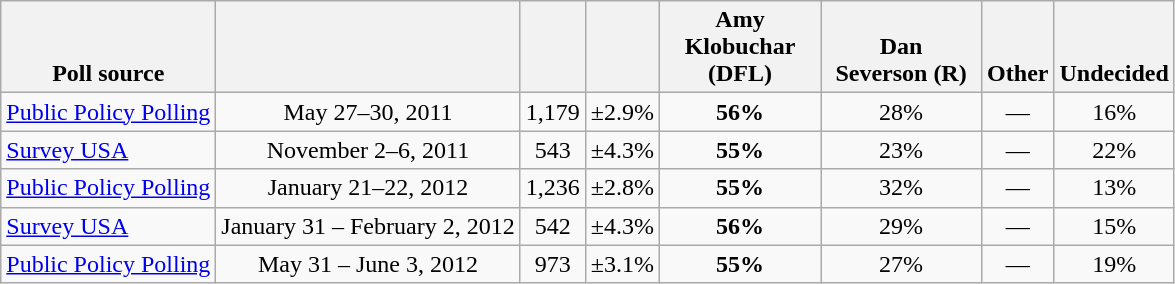<table class="wikitable" style="text-align:center">
<tr valign= bottom>
<th>Poll source</th>
<th></th>
<th></th>
<th></th>
<th style="width:100px;">Amy<br>Klobuchar (DFL)</th>
<th style="width:100px;">Dan<br>Severson (R)</th>
<th>Other</th>
<th>Undecided</th>
</tr>
<tr>
<td align=left><a href='#'>Public Policy Polling</a></td>
<td>May 27–30, 2011</td>
<td>1,179</td>
<td>±2.9%</td>
<td><strong>56%</strong></td>
<td>28%</td>
<td>—</td>
<td>16%</td>
</tr>
<tr>
<td align=left><a href='#'>Survey USA</a></td>
<td>November 2–6, 2011</td>
<td>543</td>
<td>±4.3%</td>
<td><strong>55%</strong></td>
<td>23%</td>
<td>—</td>
<td>22%</td>
</tr>
<tr>
<td align=left><a href='#'>Public Policy Polling</a></td>
<td>January 21–22, 2012</td>
<td>1,236</td>
<td>±2.8%</td>
<td><strong>55%</strong></td>
<td>32%</td>
<td>—</td>
<td>13%</td>
</tr>
<tr>
<td align=left><a href='#'>Survey USA</a></td>
<td>January 31 – February 2, 2012</td>
<td>542</td>
<td>±4.3%</td>
<td><strong>56%</strong></td>
<td>29%</td>
<td>—</td>
<td>15%</td>
</tr>
<tr>
<td align=left><a href='#'>Public Policy Polling</a></td>
<td>May 31 – June 3, 2012</td>
<td>973</td>
<td>±3.1%</td>
<td><strong>55%</strong></td>
<td>27%</td>
<td>—</td>
<td>19%</td>
</tr>
</table>
